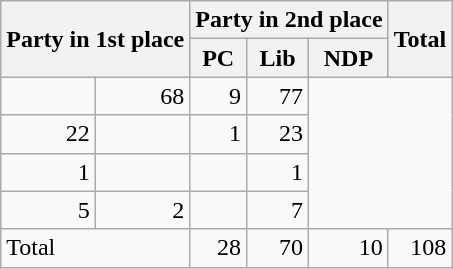<table class="wikitable" style="text-align:right;">
<tr>
<th rowspan="2" colspan="2" style="text-align:left;">Party in 1st place</th>
<th colspan="3">Party in 2nd place</th>
<th rowspan="2">Total</th>
</tr>
<tr>
<th>PC</th>
<th>Lib</th>
<th>NDP</th>
</tr>
<tr>
<td></td>
<td>68</td>
<td>9</td>
<td>77</td>
</tr>
<tr>
<td>22</td>
<td></td>
<td>1</td>
<td>23</td>
</tr>
<tr>
<td>1</td>
<td></td>
<td></td>
<td>1</td>
</tr>
<tr>
<td>5</td>
<td>2</td>
<td></td>
<td>7</td>
</tr>
<tr>
<td colspan="2" style="text-align:left;">Total</td>
<td>28</td>
<td>70</td>
<td>10</td>
<td>108</td>
</tr>
</table>
